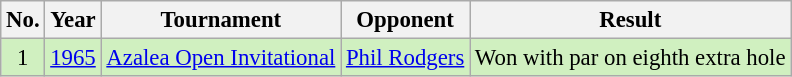<table class="wikitable" style="font-size:95%;">
<tr>
<th>No.</th>
<th>Year</th>
<th>Tournament</th>
<th>Opponent</th>
<th>Result</th>
</tr>
<tr style="background:#D0F0C0;">
<td align=center>1</td>
<td><a href='#'>1965</a></td>
<td><a href='#'>Azalea Open Invitational</a></td>
<td> <a href='#'>Phil Rodgers</a></td>
<td>Won with par on eighth extra hole</td>
</tr>
</table>
